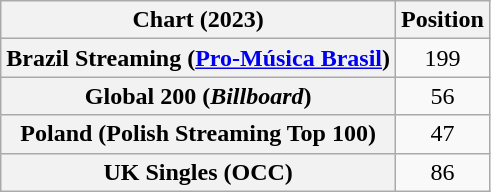<table class="wikitable sortable plainrowheaders" style="text-align:center;">
<tr>
<th scope="col">Chart (2023)</th>
<th scope="col">Position</th>
</tr>
<tr>
<th scope="row">Brazil Streaming (<a href='#'>Pro-Música Brasil</a>)</th>
<td>199</td>
</tr>
<tr>
<th scope="row">Global 200 (<em>Billboard</em>)</th>
<td>56</td>
</tr>
<tr>
<th scope="row">Poland (Polish Streaming Top 100)</th>
<td>47</td>
</tr>
<tr>
<th scope="row">UK Singles (OCC)</th>
<td>86</td>
</tr>
</table>
